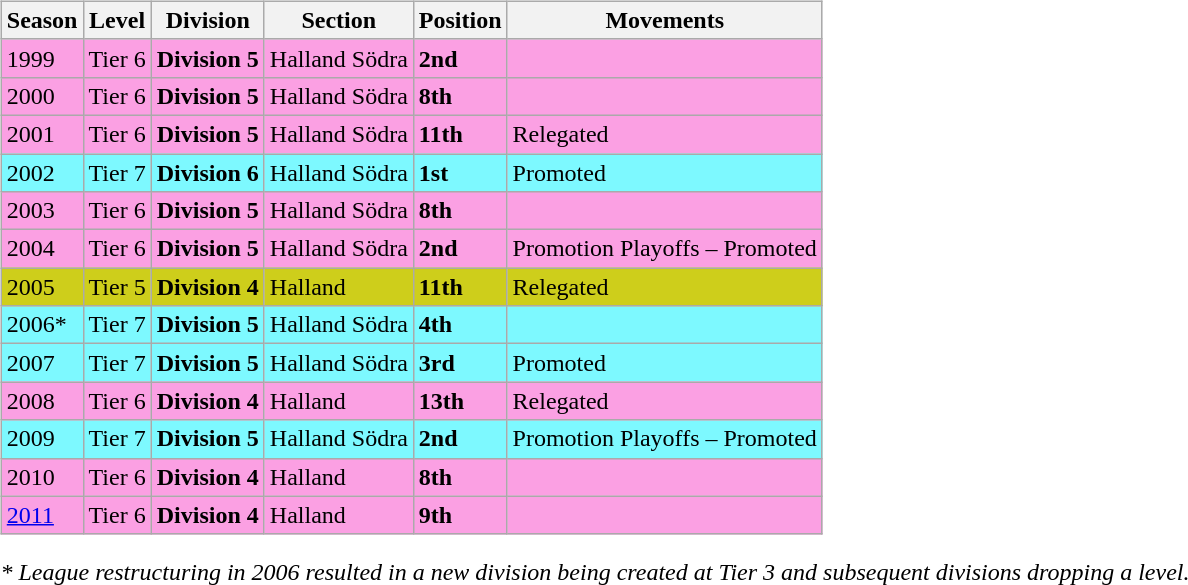<table>
<tr>
<td valign="top" width=0%><br><table class="wikitable">
<tr style="background:#f0f6fa;">
<th><strong>Season</strong></th>
<th><strong>Level</strong></th>
<th><strong>Division</strong></th>
<th><strong>Section</strong></th>
<th><strong>Position</strong></th>
<th><strong>Movements</strong></th>
</tr>
<tr>
<td style="background:#FBA0E3;">1999</td>
<td style="background:#FBA0E3;">Tier 6</td>
<td style="background:#FBA0E3;"><strong>Division 5</strong></td>
<td style="background:#FBA0E3;">Halland Södra</td>
<td style="background:#FBA0E3;"><strong>2nd</strong></td>
<td style="background:#FBA0E3;"></td>
</tr>
<tr>
<td style="background:#FBA0E3;">2000</td>
<td style="background:#FBA0E3;">Tier 6</td>
<td style="background:#FBA0E3;"><strong>Division 5</strong></td>
<td style="background:#FBA0E3;">Halland Södra</td>
<td style="background:#FBA0E3;"><strong>8th</strong></td>
<td style="background:#FBA0E3;"></td>
</tr>
<tr>
<td style="background:#FBA0E3;">2001</td>
<td style="background:#FBA0E3;">Tier 6</td>
<td style="background:#FBA0E3;"><strong>Division 5</strong></td>
<td style="background:#FBA0E3;">Halland Södra</td>
<td style="background:#FBA0E3;"><strong>11th</strong></td>
<td style="background:#FBA0E3;">Relegated</td>
</tr>
<tr>
<td style="background:#7DF9FF;">2002</td>
<td style="background:#7DF9FF;">Tier 7</td>
<td style="background:#7DF9FF;"><strong>Division 6</strong></td>
<td style="background:#7DF9FF;">Halland Södra</td>
<td style="background:#7DF9FF;"><strong>1st</strong></td>
<td style="background:#7DF9FF;">Promoted</td>
</tr>
<tr>
<td style="background:#FBA0E3;">2003</td>
<td style="background:#FBA0E3;">Tier 6</td>
<td style="background:#FBA0E3;"><strong>Division 5</strong></td>
<td style="background:#FBA0E3;">Halland Södra</td>
<td style="background:#FBA0E3;"><strong>8th</strong></td>
<td style="background:#FBA0E3;"></td>
</tr>
<tr>
<td style="background:#FBA0E3;">2004</td>
<td style="background:#FBA0E3;">Tier 6</td>
<td style="background:#FBA0E3;"><strong>Division 5</strong></td>
<td style="background:#FBA0E3;">Halland Södra</td>
<td style="background:#FBA0E3;"><strong>2nd</strong></td>
<td style="background:#FBA0E3;">Promotion Playoffs – Promoted</td>
</tr>
<tr>
<td style="background:#CECE1B;">2005</td>
<td style="background:#CECE1B;">Tier 5</td>
<td style="background:#CECE1B;"><strong>Division 4</strong></td>
<td style="background:#CECE1B;">Halland</td>
<td style="background:#CECE1B;"><strong>11th</strong></td>
<td style="background:#CECE1B;">Relegated</td>
</tr>
<tr>
<td style="background:#7DF9FF;">2006*</td>
<td style="background:#7DF9FF;">Tier 7</td>
<td style="background:#7DF9FF;"><strong>Division 5</strong></td>
<td style="background:#7DF9FF;">Halland Södra</td>
<td style="background:#7DF9FF;"><strong>4th</strong></td>
<td style="background:#7DF9FF;"></td>
</tr>
<tr>
<td style="background:#7DF9FF;">2007</td>
<td style="background:#7DF9FF;">Tier 7</td>
<td style="background:#7DF9FF;"><strong>Division 5</strong></td>
<td style="background:#7DF9FF;">Halland Södra</td>
<td style="background:#7DF9FF;"><strong>3rd</strong></td>
<td style="background:#7DF9FF;">Promoted</td>
</tr>
<tr>
<td style="background:#FBA0E3;">2008</td>
<td style="background:#FBA0E3;">Tier 6</td>
<td style="background:#FBA0E3;"><strong>Division 4</strong></td>
<td style="background:#FBA0E3;">Halland</td>
<td style="background:#FBA0E3;"><strong>13th</strong></td>
<td style="background:#FBA0E3;">Relegated</td>
</tr>
<tr>
<td style="background:#7DF9FF;">2009</td>
<td style="background:#7DF9FF;">Tier 7</td>
<td style="background:#7DF9FF;"><strong>Division 5</strong></td>
<td style="background:#7DF9FF;">Halland Södra</td>
<td style="background:#7DF9FF;"><strong>2nd</strong></td>
<td style="background:#7DF9FF;">Promotion Playoffs – Promoted</td>
</tr>
<tr>
<td style="background:#FBA0E3;">2010</td>
<td style="background:#FBA0E3;">Tier 6</td>
<td style="background:#FBA0E3;"><strong>Division 4</strong></td>
<td style="background:#FBA0E3;">Halland</td>
<td style="background:#FBA0E3;"><strong>8th</strong></td>
<td style="background:#FBA0E3;"></td>
</tr>
<tr>
<td style="background:#FBA0E3;"><a href='#'>2011</a></td>
<td style="background:#FBA0E3;">Tier 6</td>
<td style="background:#FBA0E3;"><strong>Division 4</strong></td>
<td style="background:#FBA0E3;">Halland</td>
<td style="background:#FBA0E3;"><strong>9th</strong></td>
<td style="background:#FBA0E3;"></td>
</tr>
</table>
<em>* League restructuring in 2006 resulted in a new division being created at Tier 3 and subsequent divisions dropping a level.</em> 

</td>
</tr>
</table>
